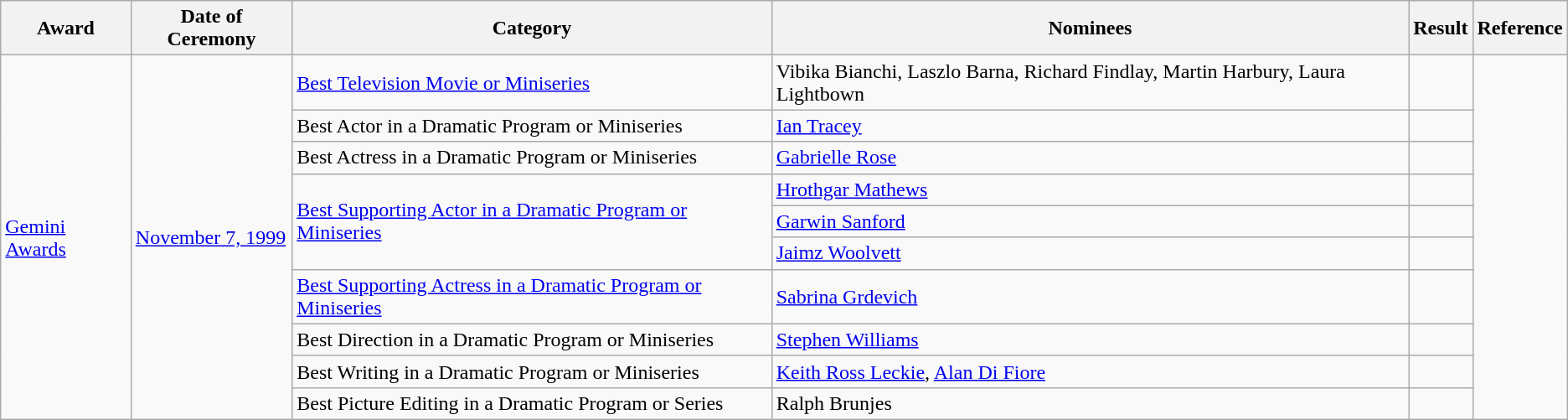<table class="wikitable">
<tr>
<th>Award</th>
<th>Date of Ceremony</th>
<th>Category</th>
<th>Nominees</th>
<th>Result</th>
<th>Reference</th>
</tr>
<tr>
<td rowspan="10"><a href='#'>Gemini Awards</a></td>
<td rowspan="10"><a href='#'>November 7, 1999</a></td>
<td><a href='#'>Best Television Movie or Miniseries</a></td>
<td>Vibika Bianchi, Laszlo Barna, Richard Findlay, Martin Harbury, Laura Lightbown</td>
<td></td>
<td rowspan=10></td>
</tr>
<tr>
<td>Best Actor in a Dramatic Program or Miniseries</td>
<td><a href='#'>Ian Tracey</a></td>
<td></td>
</tr>
<tr>
<td>Best Actress in a Dramatic Program or Miniseries</td>
<td><a href='#'>Gabrielle Rose</a></td>
<td></td>
</tr>
<tr>
<td rowspan=3><a href='#'>Best Supporting Actor in a Dramatic Program or Miniseries</a></td>
<td><a href='#'>Hrothgar Mathews</a></td>
<td></td>
</tr>
<tr>
<td><a href='#'>Garwin Sanford</a></td>
<td></td>
</tr>
<tr>
<td><a href='#'>Jaimz Woolvett</a></td>
<td></td>
</tr>
<tr>
<td><a href='#'>Best Supporting Actress in a Dramatic Program or Miniseries</a></td>
<td><a href='#'>Sabrina Grdevich</a></td>
<td></td>
</tr>
<tr>
<td>Best Direction in a Dramatic Program or Miniseries</td>
<td><a href='#'>Stephen Williams</a></td>
<td></td>
</tr>
<tr>
<td>Best Writing in a Dramatic Program or Miniseries</td>
<td><a href='#'>Keith Ross Leckie</a>, <a href='#'>Alan Di Fiore</a></td>
<td></td>
</tr>
<tr>
<td>Best Picture Editing in a Dramatic Program or Series</td>
<td>Ralph Brunjes</td>
<td></td>
</tr>
</table>
